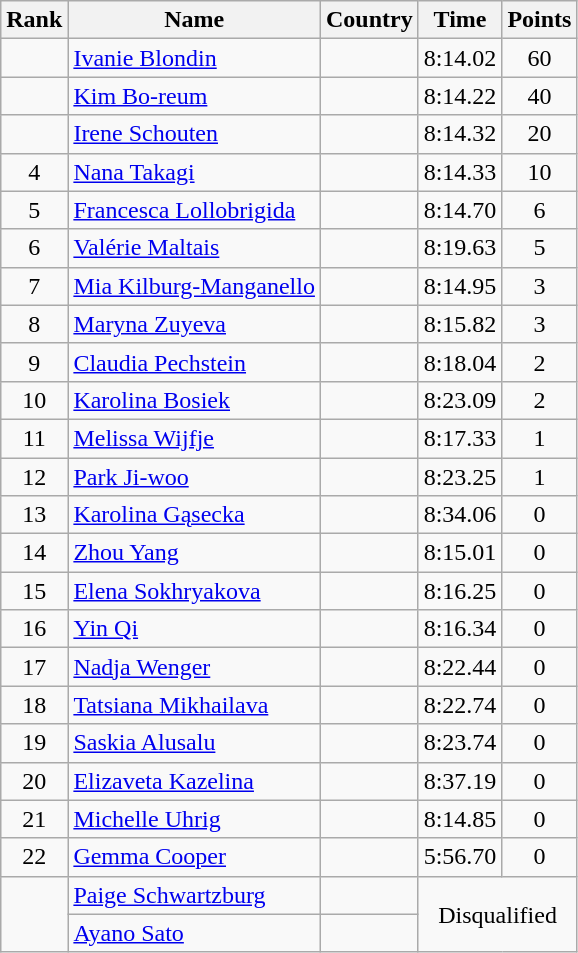<table class="wikitable sortable" style="text-align:center">
<tr>
<th>Rank</th>
<th>Name</th>
<th>Country</th>
<th>Time</th>
<th>Points</th>
</tr>
<tr>
<td></td>
<td align=left><a href='#'>Ivanie Blondin</a></td>
<td align=left></td>
<td>8:14.02</td>
<td>60</td>
</tr>
<tr>
<td></td>
<td align=left><a href='#'>Kim Bo-reum</a></td>
<td align=left></td>
<td>8:14.22</td>
<td>40</td>
</tr>
<tr>
<td></td>
<td align=left><a href='#'>Irene Schouten</a></td>
<td align=left></td>
<td>8:14.32</td>
<td>20</td>
</tr>
<tr>
<td>4</td>
<td align=left><a href='#'>Nana Takagi</a></td>
<td align=left></td>
<td>8:14.33</td>
<td>10</td>
</tr>
<tr>
<td>5</td>
<td align=left><a href='#'>Francesca Lollobrigida</a></td>
<td align=left></td>
<td>8:14.70</td>
<td>6</td>
</tr>
<tr>
<td>6</td>
<td align=left><a href='#'>Valérie Maltais</a></td>
<td align=left></td>
<td>8:19.63</td>
<td>5</td>
</tr>
<tr>
<td>7</td>
<td align=left><a href='#'>Mia Kilburg-Manganello</a></td>
<td align=left></td>
<td>8:14.95</td>
<td>3</td>
</tr>
<tr>
<td>8</td>
<td align=left><a href='#'>Maryna Zuyeva</a></td>
<td align=left></td>
<td>8:15.82</td>
<td>3</td>
</tr>
<tr>
<td>9</td>
<td align=left><a href='#'>Claudia Pechstein</a></td>
<td align=left></td>
<td>8:18.04</td>
<td>2</td>
</tr>
<tr>
<td>10</td>
<td align=left><a href='#'>Karolina Bosiek</a></td>
<td align=left></td>
<td>8:23.09</td>
<td>2</td>
</tr>
<tr>
<td>11</td>
<td align=left><a href='#'>Melissa Wijfje</a></td>
<td align=left></td>
<td>8:17.33</td>
<td>1</td>
</tr>
<tr>
<td>12</td>
<td align=left><a href='#'>Park Ji-woo</a></td>
<td align=left></td>
<td>8:23.25</td>
<td>1</td>
</tr>
<tr>
<td>13</td>
<td align=left><a href='#'>Karolina Gąsecka</a></td>
<td align=left></td>
<td>8:34.06</td>
<td>0</td>
</tr>
<tr>
<td>14</td>
<td align=left><a href='#'>Zhou Yang</a></td>
<td align=left></td>
<td>8:15.01</td>
<td>0</td>
</tr>
<tr>
<td>15</td>
<td align=left><a href='#'>Elena Sokhryakova</a></td>
<td align=left></td>
<td>8:16.25</td>
<td>0</td>
</tr>
<tr>
<td>16</td>
<td align=left><a href='#'>Yin Qi</a></td>
<td align=left></td>
<td>8:16.34</td>
<td>0</td>
</tr>
<tr>
<td>17</td>
<td align=left><a href='#'>Nadja Wenger</a></td>
<td align=left></td>
<td>8:22.44</td>
<td>0</td>
</tr>
<tr>
<td>18</td>
<td align=left><a href='#'>Tatsiana Mikhailava</a></td>
<td align=left></td>
<td>8:22.74</td>
<td>0</td>
</tr>
<tr>
<td>19</td>
<td align=left><a href='#'>Saskia Alusalu</a></td>
<td align=left></td>
<td>8:23.74</td>
<td>0</td>
</tr>
<tr>
<td>20</td>
<td align=left><a href='#'>Elizaveta Kazelina</a></td>
<td align=left></td>
<td>8:37.19</td>
<td>0</td>
</tr>
<tr>
<td>21</td>
<td align=left><a href='#'>Michelle Uhrig</a></td>
<td align=left></td>
<td>8:14.85</td>
<td>0</td>
</tr>
<tr>
<td>22</td>
<td align=left><a href='#'>Gemma Cooper</a></td>
<td align=left></td>
<td>5:56.70</td>
<td>0</td>
</tr>
<tr>
<td rowspan=2></td>
<td align=left><a href='#'>Paige Schwartzburg</a></td>
<td align=left></td>
<td rowspan=2 colspan=2>Disqualified</td>
</tr>
<tr>
<td align=left><a href='#'>Ayano Sato</a></td>
<td align=left></td>
</tr>
</table>
